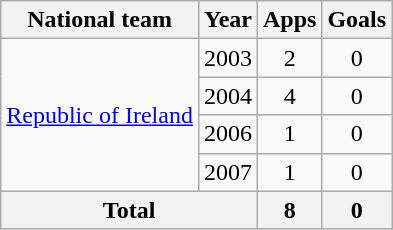<table class="wikitable" style="text-align:center">
<tr>
<th>National team</th>
<th>Year</th>
<th>Apps</th>
<th>Goals</th>
</tr>
<tr>
<td rowspan="4"><a href='#'>Republic of Ireland</a></td>
<td>2003</td>
<td>2</td>
<td>0</td>
</tr>
<tr>
<td>2004</td>
<td>4</td>
<td>0</td>
</tr>
<tr>
<td>2006</td>
<td>1</td>
<td>0</td>
</tr>
<tr>
<td>2007</td>
<td>1</td>
<td>0</td>
</tr>
<tr>
<th colspan="2">Total</th>
<th>8</th>
<th>0</th>
</tr>
</table>
